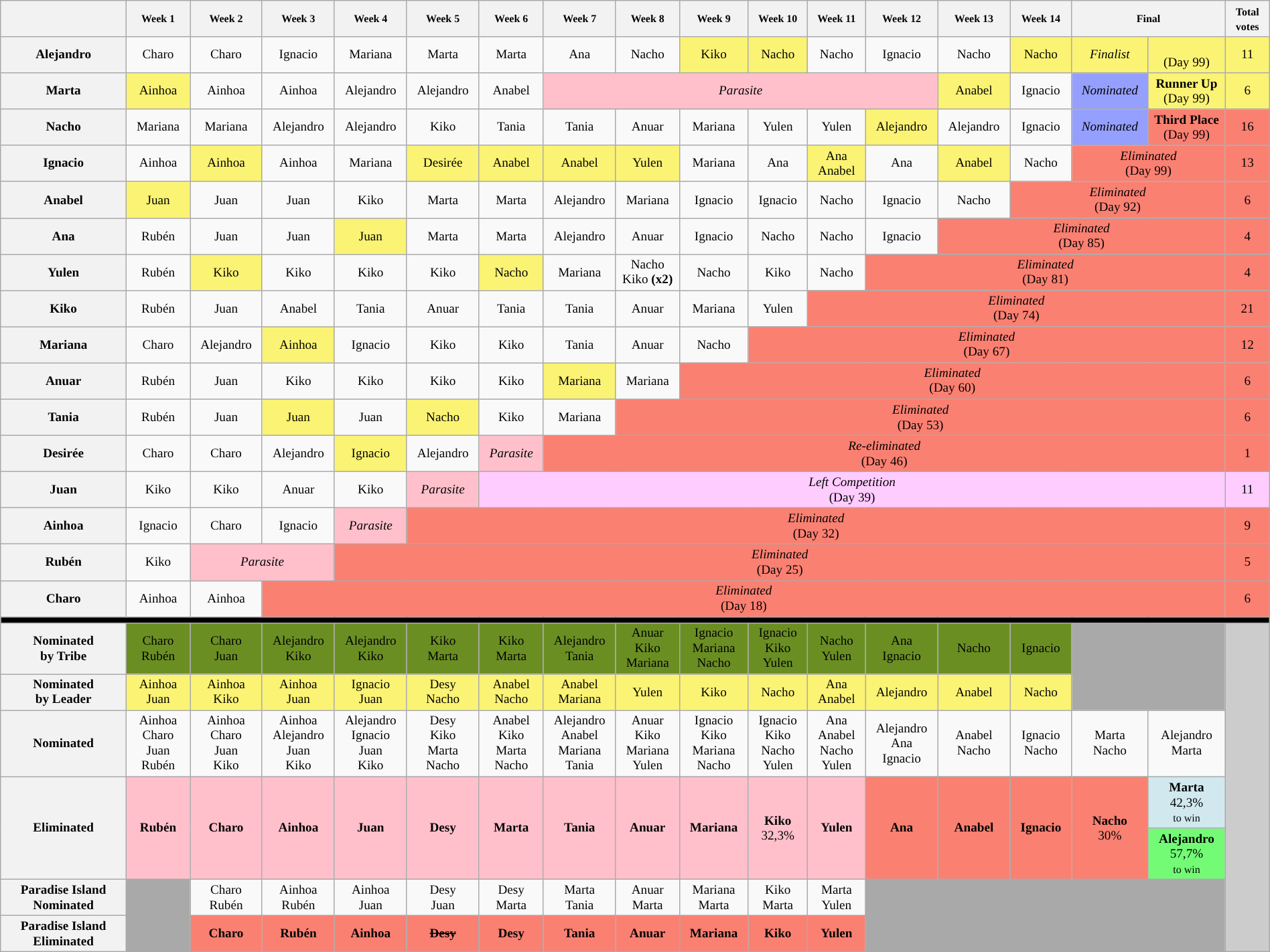<table class="wikitable" style="font-size:80%; text-align:center; width: 100%">
<tr>
<th style="width:4%"></th>
<th style="width:1%"><small>Week 1</small></th>
<th style="width:1%"><small>Week 2</small></th>
<th style="width:1%"><small>Week 3</small></th>
<th style="width:1%"><small>Week 4</small></th>
<th style="width:1%"><small>Week 5</small></th>
<th style="width:1%"><small>Week 6</small></th>
<th style="width:1%"><small>Week 7</small></th>
<th style="width:1%"><small>Week 8</small></th>
<th style="width:1%"><small>Week 9</small></th>
<th style="width:1%"><small>Week 10</small></th>
<th style="width:1%"><small>Week 11</small></th>
<th style="width:1%"><small>Week 12</small></th>
<th style="width:1%"><small>Week 13</small></th>
<th style="width:1%"><small>Week 14</small></th>
<th colspan="2" style="width:2%"><small>Final</small></th>
<th style="width:1%"><small>Total votes</small></th>
</tr>
<tr>
<th>Alejandro</th>
<td>Charo</td>
<td>Charo</td>
<td>Ignacio</td>
<td>Mariana</td>
<td>Marta</td>
<td>Marta</td>
<td>Ana</td>
<td>Nacho</td>
<td style="background:#FBF373">Kiko</td>
<td style="background:#FBF373">Nacho</td>
<td>Nacho</td>
<td>Ignacio</td>
<td>Nacho</td>
<td style="background:#FBF373">Nacho</td>
<td style="background:#FBF373"><em>Finalist</em></td>
<td style="background:#FBF373"><br>(Day 99)</td>
<td style="background:#FBF373">11</td>
</tr>
<tr>
<th>Marta</th>
<td style="background:#FBF373">Ainhoa</td>
<td>Ainhoa</td>
<td>Ainhoa</td>
<td>Alejandro</td>
<td>Alejandro</td>
<td>Anabel</td>
<td colspan="6" style="background:pink"><em>Parasite</em></td>
<td style="background:#FBF373">Anabel</td>
<td>Ignacio</td>
<td style="background:#959FFD;"><em>Nominated</em></td>
<td style="background:#FBF373"><strong>Runner Up</strong><br>(Day 99)</td>
<td style="background:#FBF373">6</td>
</tr>
<tr>
<th>Nacho</th>
<td>Mariana</td>
<td>Mariana</td>
<td>Alejandro</td>
<td>Alejandro</td>
<td>Kiko</td>
<td>Tania</td>
<td>Tania</td>
<td>Anuar</td>
<td>Mariana</td>
<td>Yulen</td>
<td>Yulen</td>
<td style="background:#FBF373">Alejandro</td>
<td>Alejandro</td>
<td>Ignacio</td>
<td style="background:#959FFD;"><em>Nominated</em></td>
<td style="background:salmon"><strong>Third Place</strong><br>(Day 99)</td>
<td style="background:salmon">16</td>
</tr>
<tr>
<th>Ignacio</th>
<td>Ainhoa</td>
<td style="background:#FBF373">Ainhoa</td>
<td>Ainhoa</td>
<td>Mariana</td>
<td style="background:#FBF373">Desirée</td>
<td style="background:#FBF373">Anabel</td>
<td style="background:#FBF373">Anabel</td>
<td style="background:#FBF373">Yulen</td>
<td>Mariana</td>
<td>Ana</td>
<td style="background:#FBF373">Ana<br>Anabel</td>
<td>Ana</td>
<td style="background:#FBF373">Anabel</td>
<td>Nacho</td>
<td colspan="2" style="background:salmon"><em>Eliminated</em><br>(Day 99)</td>
<td style="background:salmon">13</td>
</tr>
<tr>
<th>Anabel</th>
<td style="background:#FBF373">Juan</td>
<td>Juan</td>
<td>Juan</td>
<td>Kiko</td>
<td>Marta</td>
<td>Marta</td>
<td>Alejandro</td>
<td>Mariana</td>
<td>Ignacio</td>
<td>Ignacio</td>
<td>Nacho</td>
<td>Ignacio</td>
<td>Nacho</td>
<td colspan="3" style="background:salmon"><em>Eliminated</em><br>(Day 92)</td>
<td style="background:salmon">6</td>
</tr>
<tr>
<th>Ana</th>
<td>Rubén</td>
<td>Juan</td>
<td>Juan</td>
<td style="background:#FBF373">Juan</td>
<td>Marta</td>
<td>Marta</td>
<td>Alejandro</td>
<td>Anuar</td>
<td>Ignacio</td>
<td>Nacho</td>
<td>Nacho</td>
<td>Ignacio</td>
<td colspan="4" style="background:salmon"><em>Eliminated</em><br>(Day 85)</td>
<td style="background:salmon">4</td>
</tr>
<tr>
<th>Yulen</th>
<td>Rubén</td>
<td style="background:#FBF373">Kiko</td>
<td>Kiko</td>
<td>Kiko</td>
<td>Kiko</td>
<td style="background:#FBF373">Nacho</td>
<td>Mariana</td>
<td>Nacho<br>Kiko <strong>(x2)</strong></td>
<td>Nacho</td>
<td>Kiko</td>
<td>Nacho</td>
<td colspan="5" style="background:salmon"><em>Eliminated</em><br>(Day 81)</td>
<td style="background:salmon">4</td>
</tr>
<tr>
<th>Kiko</th>
<td>Rubén</td>
<td>Juan</td>
<td>Anabel</td>
<td>Tania</td>
<td>Anuar</td>
<td>Tania</td>
<td>Tania</td>
<td>Anuar</td>
<td>Mariana</td>
<td>Yulen</td>
<td colspan="6" style="background:salmon"><em>Eliminated</em><br>(Day 74)</td>
<td style="background:salmon">21</td>
</tr>
<tr>
<th>Mariana</th>
<td>Charo</td>
<td>Alejandro</td>
<td style="background:#FBF373">Ainhoa</td>
<td>Ignacio</td>
<td>Kiko</td>
<td>Kiko</td>
<td>Tania</td>
<td>Anuar</td>
<td>Nacho</td>
<td colspan="7" style="background:salmon"><em>Eliminated</em><br>(Day 67)</td>
<td style="background:salmon">12</td>
</tr>
<tr>
<th>Anuar</th>
<td>Rubén</td>
<td>Juan</td>
<td>Kiko</td>
<td>Kiko</td>
<td>Kiko</td>
<td>Kiko</td>
<td style="background:#FBF373">Mariana</td>
<td>Mariana</td>
<td colspan="8" style="background:salmon"><em>Eliminated</em><br>(Day 60)</td>
<td style="background:salmon">6</td>
</tr>
<tr>
<th>Tania</th>
<td>Rubén</td>
<td>Juan</td>
<td style="background:#FBF373">Juan</td>
<td>Juan</td>
<td style="background:#FBF373">Nacho</td>
<td>Kiko</td>
<td>Mariana</td>
<td colspan="9" style="background:salmon"><em>Eliminated</em><br>(Day 53)</td>
<td style="background:salmon">6</td>
</tr>
<tr>
<th>Desirée</th>
<td>Charo</td>
<td>Charo</td>
<td>Alejandro</td>
<td style="background:#FBF373">Ignacio</td>
<td>Alejandro</td>
<td style="background:pink"><em>Parasite</em></td>
<td colspan="10" style="background:salmon"><em>Re-eliminated</em><br>(Day 46)</td>
<td style="background:salmon">1</td>
</tr>
<tr>
<th>Juan</th>
<td>Kiko</td>
<td>Kiko</td>
<td>Anuar</td>
<td>Kiko</td>
<td style="background:pink"><em>Parasite</em></td>
<td colspan="11" style="background:#ffccff"><em>Left Competition</em><br>(Day 39)</td>
<td style="background:#ffccff">11</td>
</tr>
<tr>
<th>Ainhoa</th>
<td>Ignacio</td>
<td>Charo</td>
<td>Ignacio</td>
<td style="background:pink"><em>Parasite</em></td>
<td colspan="12" style="background:salmon"><em>Eliminated</em><br>(Day 32)</td>
<td style="background:salmon">9</td>
</tr>
<tr>
<th>Rubén</th>
<td>Kiko</td>
<td colspan="2" style="background:pink"><em>Parasite</em></td>
<td colspan="13" style="background:salmon"><em>Eliminated</em><br>(Day 25)</td>
<td style="background:salmon">5</td>
</tr>
<tr>
<th>Charo</th>
<td>Ainhoa</td>
<td>Ainhoa</td>
<td colspan="14" style="background:salmon"><em>Eliminated</em><br>(Day 18)</td>
<td style="background:salmon">6</td>
</tr>
<tr>
<th colspan="18" style="background:black"></th>
</tr>
<tr>
<th>Nominated<br>by Tribe</th>
<td bgcolor="#6B8E23"><span>Charo<br>Rubén</span></td>
<td bgcolor="#6B8E23"><span>Charo<br>Juan</span></td>
<td bgcolor="#6B8E23"><span>Alejandro<br>Kiko</span></td>
<td bgcolor="#6B8E23"><span>Alejandro<br>Kiko</span></td>
<td bgcolor="#6B8E23"><span>Kiko<br>Marta</span></td>
<td bgcolor="#6B8E23"><span>Kiko<br>Marta</span></td>
<td bgcolor="#6B8E23"><span>Alejandro<br>Tania</span></td>
<td bgcolor="#6B8E23"><span>Anuar<br>Kiko<br>Mariana</span></td>
<td bgcolor="#6B8E23"><span>Ignacio<br>Mariana<br>Nacho</span></td>
<td bgcolor="#6B8E23"><span>Ignacio<br>Kiko<br>Yulen</span></td>
<td bgcolor="#6B8E23"><span>Nacho<br>Yulen<br></span></td>
<td bgcolor="#6B8E23"><span>Ana<br>Ignacio</span></td>
<td bgcolor="#6B8E23"><span>Nacho</span></td>
<td bgcolor="#6B8E23"><span>Ignacio</span></td>
<td rowspan="2" colspan="2" style="background:darkgray"></td>
<td rowspan="8" style="background:rgb(204, 204, 204)"></td>
</tr>
<tr>
<th>Nominated<br>by Leader</th>
<td style="background:#FBF373">Ainhoa<br>Juan</td>
<td style="background:#FBF373">Ainhoa<br>Kiko</td>
<td style="background:#FBF373">Ainhoa<br>Juan</td>
<td style="background:#FBF373">Ignacio<br>Juan</td>
<td style="background:#FBF373">Desy<br>Nacho</td>
<td style="background:#FBF373">Anabel<br>Nacho</td>
<td style="background:#FBF373">Anabel<br>Mariana</td>
<td style="background:#FBF373">Yulen</td>
<td style="background:#FBF373">Kiko</td>
<td style="background:#FBF373">Nacho</td>
<td style="background:#FBF373">Ana<br>Anabel</td>
<td style="background:#FBF373">Alejandro</td>
<td style="background:#FBF373">Anabel</td>
<td style="background:#FBF373">Nacho</td>
</tr>
<tr>
<th>Nominated</th>
<td>Ainhoa<br>Charo<br>Juan<br>Rubén</td>
<td>Ainhoa<br>Charo<br>Juan<br>Kiko</td>
<td>Ainhoa<br>Alejandro<br>Juan<br>Kiko</td>
<td>Alejandro<br>Ignacio<br>Juan<br>Kiko</td>
<td>Desy<br>Kiko<br>Marta<br>Nacho</td>
<td>Anabel<br>Kiko<br>Marta<br>Nacho</td>
<td>Alejandro<br>Anabel<br>Mariana<br>Tania</td>
<td>Anuar<br>Kiko<br>Mariana<br>Yulen</td>
<td>Ignacio<br>Kiko<br>Mariana<br>Nacho</td>
<td>Ignacio<br>Kiko<br>Nacho<br>Yulen</td>
<td>Ana<br>Anabel<br>Nacho<br>Yulen</td>
<td>Alejandro<br>Ana<br>Ignacio</td>
<td>Anabel<br>Nacho</td>
<td>Ignacio<br>Nacho</td>
<td>Marta<br>Nacho</td>
<td>Alejandro<br>Marta</td>
</tr>
<tr>
<th rowspan="2">Eliminated</th>
<td rowspan="2" style="background:pink"><strong>Rubén</strong><br><small></small></td>
<td rowspan="2" style="background:pink"><strong>Charo</strong><br><small></small></td>
<td rowspan="2" style="background:pink"><strong>Ainhoa</strong><br><small></small></td>
<td rowspan="2" style="background:pink"><strong>Juan</strong><br><small></small></td>
<td rowspan="2" style="background:pink"><strong>Desy</strong><br><small></small></td>
<td rowspan="2" style="background:pink"><strong>Marta</strong><br><small></small></td>
<td rowspan="2" style="background:pink"><strong>Tania</strong><br><small></small></td>
<td rowspan="2" style="background:pink"><strong>Anuar</strong><br><small></small></td>
<td rowspan="2" style="background:pink"><strong>Mariana</strong><br><small></small></td>
<td rowspan="2" style="background:pink"><strong>Kiko</strong><br>32,3%<br><small></small></td>
<td rowspan="2" style="background:pink"><strong>Yulen</strong><br><small></small></td>
<td rowspan="2" style="background:salmon"><strong>Ana</strong><br><small></small></td>
<td rowspan="2" style="background:salmon"><strong>Anabel</strong><br><small></small></td>
<td rowspan="2" style="background:salmon"><strong>Ignacio</strong><br><small></small></td>
<td rowspan="2" style="background:salmon"><strong>Nacho</strong><br>30%<br><small></small></td>
<td style="background:#D1E8EF"><strong>Marta</strong><br>42,3%<small><br>to win</small></td>
</tr>
<tr>
<td style="background:#73FB76"><strong>Alejandro</strong><br>57,7%<small><br>to win</small></td>
</tr>
<tr>
<th>Paradise Island<br>Nominated</th>
<td rowspan="2" style="background:darkgrey"></td>
<td>Charo<br>Rubén</td>
<td>Ainhoa<br>Rubén</td>
<td>Ainhoa<br>Juan</td>
<td>Desy<br>Juan</td>
<td>Desy<br>Marta</td>
<td>Marta<br>Tania</td>
<td>Anuar<br>Marta</td>
<td>Mariana<br>Marta</td>
<td>Kiko<br>Marta</td>
<td>Marta<br>Yulen</td>
<td rowspan="2" colspan="5" style="background:darkgray"></td>
</tr>
<tr>
<th>Paradise Island<br>Eliminated</th>
<td style="background:salmon"><strong>Charo</strong><br><small></small></td>
<td style="background:salmon"><strong>Rubén</strong><br><small></small></td>
<td style="background:salmon"><strong>Ainhoa</strong><br><small></small></td>
<td style="background:salmon"><strong><s>Desy</s></strong><br><small></small></td>
<td style="background:salmon"><strong>Desy</strong><br><small></small></td>
<td style="background:salmon"><strong>Tania</strong><br><small></small></td>
<td style="background:salmon"><strong>Anuar</strong><br><small></small></td>
<td style="background:salmon"><strong>Mariana</strong><br><small></small></td>
<td style="background:salmon"><strong>Kiko</strong><br><small></small></td>
<td style="background:salmon"><strong>Yulen</strong><br><small></small></td>
</tr>
</table>
